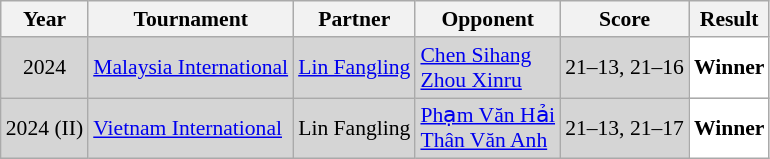<table class="sortable wikitable" style="font-size: 90%;">
<tr>
<th>Year</th>
<th>Tournament</th>
<th>Partner</th>
<th>Opponent</th>
<th>Score</th>
<th>Result</th>
</tr>
<tr style="background:#D5D5D5">
<td align="center">2024</td>
<td align="left"><a href='#'>Malaysia International</a></td>
<td align="left"> <a href='#'>Lin Fangling</a></td>
<td align="left"> <a href='#'>Chen Sihang</a><br> <a href='#'>Zhou Xinru</a></td>
<td align="left">21–13, 21–16</td>
<td style="text-align:left; background:white"> <strong>Winner</strong></td>
</tr>
<tr style="background:#D5D5D5">
<td align="center">2024 (II)</td>
<td align="left"><a href='#'>Vietnam International</a></td>
<td align="left"> Lin Fangling</td>
<td align="left"> <a href='#'>Phạm Văn Hải</a><br> <a href='#'>Thân Văn Anh</a></td>
<td align="left">21–13, 21–17</td>
<td style="text-align:left; background:white"> <strong>Winner</strong></td>
</tr>
</table>
